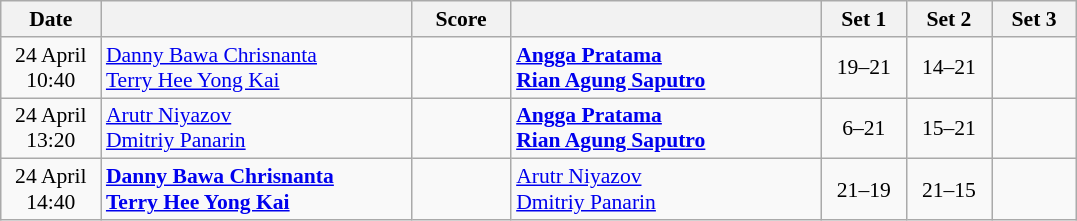<table class="wikitable" style="text-align: center; font-size:90% ">
<tr>
<th width="60">Date</th>
<th align="right" width="200"></th>
<th width="60">Score</th>
<th align="left" width="200"></th>
<th width="50">Set 1</th>
<th width="50">Set 2</th>
<th width="50">Set 3</th>
</tr>
<tr>
<td>24 April 10:40</td>
<td align="left"> <a href='#'>Danny Bawa Chrisnanta</a><br> <a href='#'>Terry Hee Yong Kai</a></td>
<td align="center"></td>
<td align="left"><strong> <a href='#'>Angga Pratama</a> <br>  <a href='#'>Rian Agung Saputro</a></strong></td>
<td>19–21</td>
<td>14–21</td>
<td></td>
</tr>
<tr>
<td>24 April 13:20</td>
<td align="left"> <a href='#'>Arutr Niyazov</a> <br>  <a href='#'>Dmitriy Panarin</a></td>
<td align="center"></td>
<td align="left"><strong> <a href='#'>Angga Pratama</a> <br>  <a href='#'>Rian Agung Saputro</a></strong></td>
<td>6–21</td>
<td>15–21</td>
<td></td>
</tr>
<tr>
<td>24 April 14:40</td>
<td align="left"><strong> <a href='#'>Danny Bawa Chrisnanta</a><br> <a href='#'>Terry Hee Yong Kai</a></strong></td>
<td align="center"></td>
<td align="left"> <a href='#'>Arutr Niyazov</a> <br>  <a href='#'>Dmitriy Panarin</a></td>
<td>21–19</td>
<td>21–15</td>
<td></td>
</tr>
</table>
